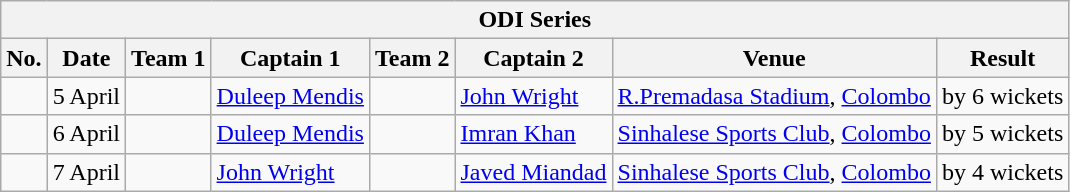<table class="wikitable">
<tr>
<th colspan="9">ODI Series</th>
</tr>
<tr>
<th>No.</th>
<th>Date</th>
<th>Team 1</th>
<th>Captain 1</th>
<th>Team 2</th>
<th>Captain 2</th>
<th>Venue</th>
<th>Result</th>
</tr>
<tr>
<td></td>
<td>5 April</td>
<td></td>
<td><a href='#'>Duleep Mendis</a></td>
<td></td>
<td><a href='#'>John Wright</a></td>
<td><a href='#'>R.Premadasa Stadium</a>, <a href='#'>Colombo</a></td>
<td> by 6 wickets</td>
</tr>
<tr>
<td></td>
<td>6 April</td>
<td></td>
<td><a href='#'>Duleep Mendis</a></td>
<td></td>
<td><a href='#'>Imran Khan</a></td>
<td><a href='#'>Sinhalese Sports Club</a>, <a href='#'>Colombo</a></td>
<td> by 5 wickets</td>
</tr>
<tr>
<td></td>
<td>7 April</td>
<td></td>
<td><a href='#'>John Wright</a></td>
<td></td>
<td><a href='#'>Javed Miandad</a></td>
<td><a href='#'>Sinhalese Sports Club</a>, <a href='#'>Colombo</a></td>
<td> by 4 wickets</td>
</tr>
</table>
